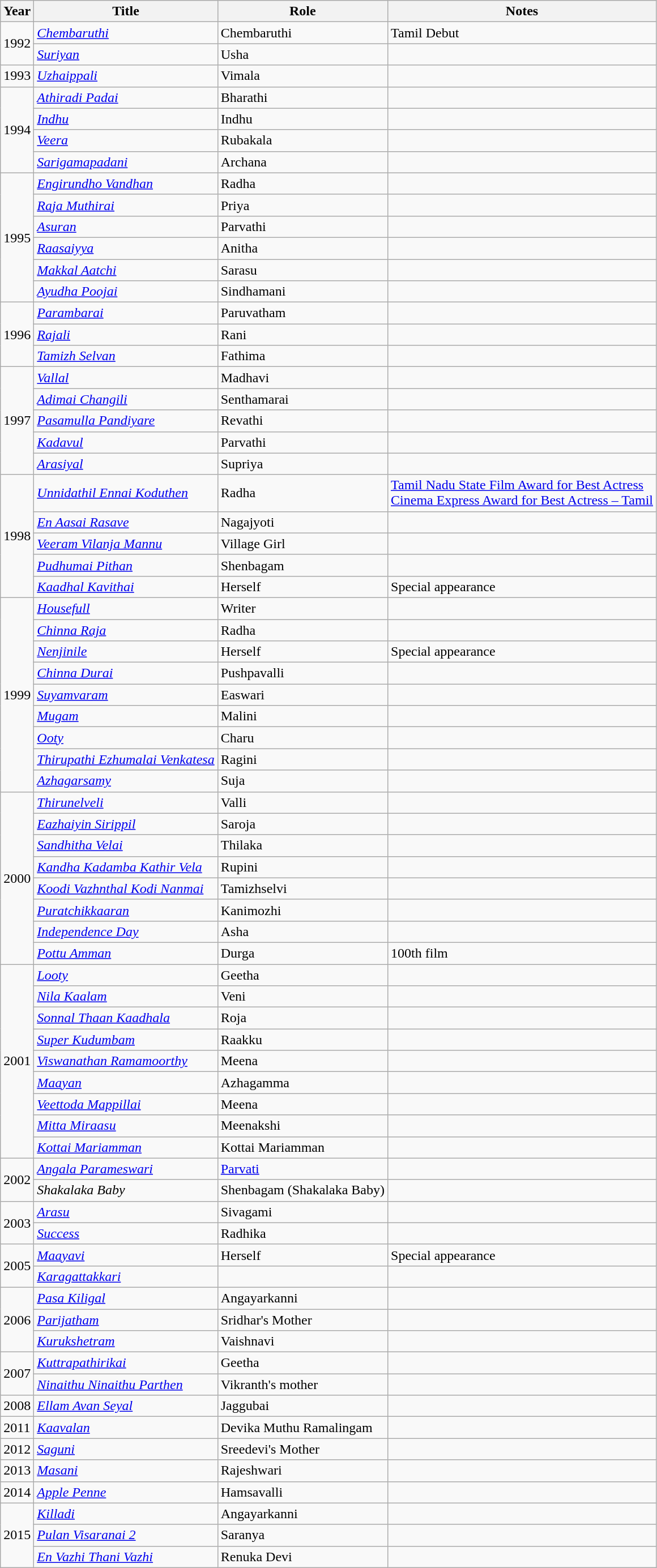<table class="wikitable sortable">
<tr>
<th>Year</th>
<th>Title</th>
<th>Role</th>
<th>Notes</th>
</tr>
<tr>
<td rowspan="2">1992</td>
<td><em><a href='#'>Chembaruthi</a></em></td>
<td>Chembaruthi</td>
<td>Tamil Debut</td>
</tr>
<tr>
<td><em><a href='#'>Suriyan</a></em></td>
<td>Usha</td>
<td></td>
</tr>
<tr>
<td>1993</td>
<td><em><a href='#'>Uzhaippali</a></em></td>
<td>Vimala</td>
<td></td>
</tr>
<tr>
<td rowspan="4">1994</td>
<td><em><a href='#'>Athiradi Padai</a></em></td>
<td>Bharathi</td>
<td></td>
</tr>
<tr>
<td><em><a href='#'>Indhu</a></em></td>
<td>Indhu</td>
<td></td>
</tr>
<tr>
<td><em><a href='#'>Veera</a></em></td>
<td>Rubakala</td>
<td></td>
</tr>
<tr>
<td><em><a href='#'>Sarigamapadani</a></em></td>
<td>Archana</td>
<td></td>
</tr>
<tr>
<td rowspan="6">1995</td>
<td><em><a href='#'>Engirundho Vandhan</a></em></td>
<td>Radha</td>
<td></td>
</tr>
<tr>
<td><em><a href='#'>Raja Muthirai</a></em></td>
<td>Priya</td>
<td></td>
</tr>
<tr>
<td><em><a href='#'>Asuran</a></em></td>
<td>Parvathi</td>
<td></td>
</tr>
<tr>
<td><em><a href='#'>Raasaiyya</a></em></td>
<td>Anitha</td>
<td></td>
</tr>
<tr>
<td><em><a href='#'>Makkal Aatchi</a></em></td>
<td>Sarasu</td>
<td></td>
</tr>
<tr>
<td><em><a href='#'>Ayudha Poojai</a></em></td>
<td>Sindhamani</td>
<td></td>
</tr>
<tr>
<td rowspan="3">1996</td>
<td><em><a href='#'>Parambarai</a></em></td>
<td>Paruvatham</td>
<td></td>
</tr>
<tr>
<td><em><a href='#'>Rajali</a></em></td>
<td>Rani</td>
<td></td>
</tr>
<tr>
<td><em><a href='#'>Tamizh Selvan</a></em></td>
<td>Fathima</td>
<td></td>
</tr>
<tr>
<td rowspan="5">1997</td>
<td><em><a href='#'>Vallal</a></em></td>
<td>Madhavi</td>
<td></td>
</tr>
<tr>
<td><em><a href='#'>Adimai Changili</a></em></td>
<td>Senthamarai</td>
<td></td>
</tr>
<tr>
<td><em><a href='#'>Pasamulla Pandiyare</a></em></td>
<td>Revathi</td>
<td></td>
</tr>
<tr>
<td><em><a href='#'>Kadavul</a></em></td>
<td>Parvathi</td>
<td></td>
</tr>
<tr>
<td><em><a href='#'>Arasiyal</a></em></td>
<td>Supriya</td>
<td></td>
</tr>
<tr>
<td rowspan="5">1998</td>
<td><em><a href='#'>Unnidathil Ennai Koduthen</a></em></td>
<td>Radha</td>
<td><a href='#'>Tamil Nadu State Film Award for Best Actress</a><br><a href='#'>Cinema Express Award for Best Actress – Tamil</a></td>
</tr>
<tr>
<td><em><a href='#'>En Aasai Rasave</a></em></td>
<td>Nagajyoti</td>
<td></td>
</tr>
<tr>
<td><em><a href='#'>Veeram Vilanja Mannu</a></em></td>
<td>Village Girl</td>
<td></td>
</tr>
<tr>
<td><em><a href='#'>Pudhumai Pithan</a></em></td>
<td>Shenbagam</td>
<td></td>
</tr>
<tr>
<td><em><a href='#'>Kaadhal Kavithai</a></em></td>
<td>Herself</td>
<td>Special appearance</td>
</tr>
<tr>
<td rowspan="9">1999</td>
<td><em><a href='#'>Housefull</a></em></td>
<td>Writer</td>
<td></td>
</tr>
<tr>
<td><em><a href='#'>Chinna Raja</a></em></td>
<td>Radha</td>
<td></td>
</tr>
<tr>
<td><em><a href='#'>Nenjinile</a></em></td>
<td>Herself</td>
<td>Special appearance</td>
</tr>
<tr>
<td><em><a href='#'>Chinna Durai</a></em></td>
<td>Pushpavalli</td>
<td></td>
</tr>
<tr>
<td><em><a href='#'>Suyamvaram</a></em></td>
<td>Easwari</td>
<td></td>
</tr>
<tr>
<td><em><a href='#'>Mugam</a></em></td>
<td>Malini</td>
<td></td>
</tr>
<tr>
<td><em><a href='#'>Ooty</a></em></td>
<td>Charu</td>
<td></td>
</tr>
<tr>
<td><em><a href='#'>Thirupathi Ezhumalai Venkatesa</a></em></td>
<td>Ragini</td>
<td></td>
</tr>
<tr>
<td><em><a href='#'>Azhagarsamy</a></em></td>
<td>Suja</td>
<td></td>
</tr>
<tr>
<td rowspan="8">2000</td>
<td><em><a href='#'>Thirunelveli</a></em></td>
<td>Valli</td>
<td></td>
</tr>
<tr>
<td><em><a href='#'>Eazhaiyin Sirippil</a></em></td>
<td>Saroja</td>
<td></td>
</tr>
<tr>
<td><em><a href='#'>Sandhitha Velai</a></em></td>
<td>Thilaka</td>
<td></td>
</tr>
<tr>
<td><em><a href='#'>Kandha Kadamba Kathir Vela</a></em></td>
<td>Rupini</td>
<td></td>
</tr>
<tr>
<td><em><a href='#'>Koodi Vazhnthal Kodi Nanmai</a></em></td>
<td>Tamizhselvi</td>
<td></td>
</tr>
<tr>
<td><em><a href='#'>Puratchikkaaran</a></em></td>
<td>Kanimozhi</td>
<td></td>
</tr>
<tr>
<td><em><a href='#'>Independence Day</a></em></td>
<td>Asha</td>
<td></td>
</tr>
<tr>
<td><em><a href='#'>Pottu Amman</a></em></td>
<td>Durga</td>
<td>100th film</td>
</tr>
<tr>
<td rowspan="9">2001</td>
<td><em><a href='#'>Looty</a></em></td>
<td>Geetha</td>
<td></td>
</tr>
<tr>
<td><em><a href='#'>Nila Kaalam</a></em></td>
<td>Veni</td>
<td></td>
</tr>
<tr>
<td><em><a href='#'>Sonnal Thaan Kaadhala</a></em></td>
<td>Roja</td>
<td></td>
</tr>
<tr>
<td><em><a href='#'>Super Kudumbam</a></em></td>
<td>Raakku</td>
<td></td>
</tr>
<tr>
<td><em><a href='#'>Viswanathan Ramamoorthy</a></em></td>
<td>Meena</td>
<td></td>
</tr>
<tr>
<td><em><a href='#'>Maayan</a></em></td>
<td>Azhagamma</td>
<td></td>
</tr>
<tr>
<td><em><a href='#'>Veettoda Mappillai</a></em></td>
<td>Meena</td>
<td></td>
</tr>
<tr>
<td><em><a href='#'>Mitta Miraasu</a></em></td>
<td>Meenakshi</td>
<td></td>
</tr>
<tr>
<td><em><a href='#'>Kottai Mariamman</a></em></td>
<td>Kottai Mariamman</td>
<td></td>
</tr>
<tr>
<td rowspan="2">2002</td>
<td><em><a href='#'>Angala Parameswari</a></em></td>
<td><a href='#'>Parvati</a></td>
<td></td>
</tr>
<tr>
<td><em>Shakalaka Baby</em></td>
<td>Shenbagam (Shakalaka Baby)</td>
<td></td>
</tr>
<tr>
<td rowspan="2">2003</td>
<td><em><a href='#'>Arasu</a></em></td>
<td>Sivagami</td>
<td></td>
</tr>
<tr>
<td><em><a href='#'>Success</a></em></td>
<td>Radhika</td>
<td></td>
</tr>
<tr>
<td rowspan="2">2005</td>
<td><em><a href='#'>Maayavi</a></em></td>
<td>Herself</td>
<td>Special appearance</td>
</tr>
<tr>
<td><em><a href='#'>Karagattakkari</a></em></td>
<td></td>
<td></td>
</tr>
<tr>
<td rowspan="3">2006</td>
<td><em><a href='#'>Pasa Kiligal</a></em></td>
<td>Angayarkanni</td>
<td></td>
</tr>
<tr>
<td><em><a href='#'>Parijatham</a></em></td>
<td>Sridhar's Mother</td>
<td></td>
</tr>
<tr>
<td><em><a href='#'>Kurukshetram</a></em></td>
<td>Vaishnavi</td>
<td></td>
</tr>
<tr>
<td rowspan="2">2007</td>
<td><em><a href='#'>Kuttrapathirikai</a></em></td>
<td>Geetha</td>
<td></td>
</tr>
<tr>
<td><em><a href='#'>Ninaithu Ninaithu Parthen</a></em></td>
<td>Vikranth's mother</td>
<td></td>
</tr>
<tr>
<td>2008</td>
<td><em><a href='#'>Ellam Avan Seyal</a></em></td>
<td>Jaggubai</td>
<td></td>
</tr>
<tr>
<td>2011</td>
<td><em><a href='#'>Kaavalan</a></em></td>
<td>Devika Muthu Ramalingam</td>
<td></td>
</tr>
<tr>
<td>2012</td>
<td><em><a href='#'>Saguni</a></em></td>
<td>Sreedevi's Mother</td>
<td></td>
</tr>
<tr>
<td>2013</td>
<td><em><a href='#'>Masani</a></em></td>
<td>Rajeshwari</td>
<td></td>
</tr>
<tr>
<td>2014</td>
<td><em><a href='#'>Apple Penne</a></em></td>
<td>Hamsavalli</td>
<td></td>
</tr>
<tr>
<td rowspan="3">2015</td>
<td><em><a href='#'>Killadi</a></em></td>
<td>Angayarkanni</td>
<td></td>
</tr>
<tr>
<td><em><a href='#'>Pulan Visaranai 2</a></em></td>
<td>Saranya</td>
<td></td>
</tr>
<tr>
<td><em><a href='#'>En Vazhi Thani Vazhi</a></em></td>
<td>Renuka Devi</td>
<td></td>
</tr>
</table>
